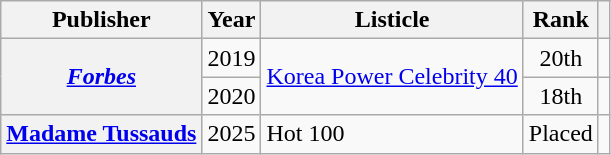<table class="wikitable plainrowheaders sortable" style="text-align:center">
<tr>
<th scope="col">Publisher</th>
<th scope="col">Year</th>
<th scope="col">Listicle</th>
<th scope="col">Rank</th>
<th scope="col" class="unsortable"></th>
</tr>
<tr>
<th scope="row" rowspan="2"><em><a href='#'>Forbes</a></em></th>
<td>2019</td>
<td rowspan="2" style="text-align:left"><a href='#'>Korea Power Celebrity 40</a></td>
<td>20th</td>
<td></td>
</tr>
<tr>
<td>2020</td>
<td>18th</td>
<td></td>
</tr>
<tr>
<th scope="row"><a href='#'>Madame Tussauds</a></th>
<td>2025</td>
<td style="text-align:left">Hot 100</td>
<td>Placed</td>
<td></td>
</tr>
</table>
